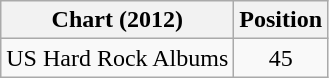<table class="wikitable">
<tr>
<th>Chart (2012)</th>
<th>Position</th>
</tr>
<tr>
<td>US Hard Rock Albums</td>
<td style="text-align:center;">45</td>
</tr>
</table>
